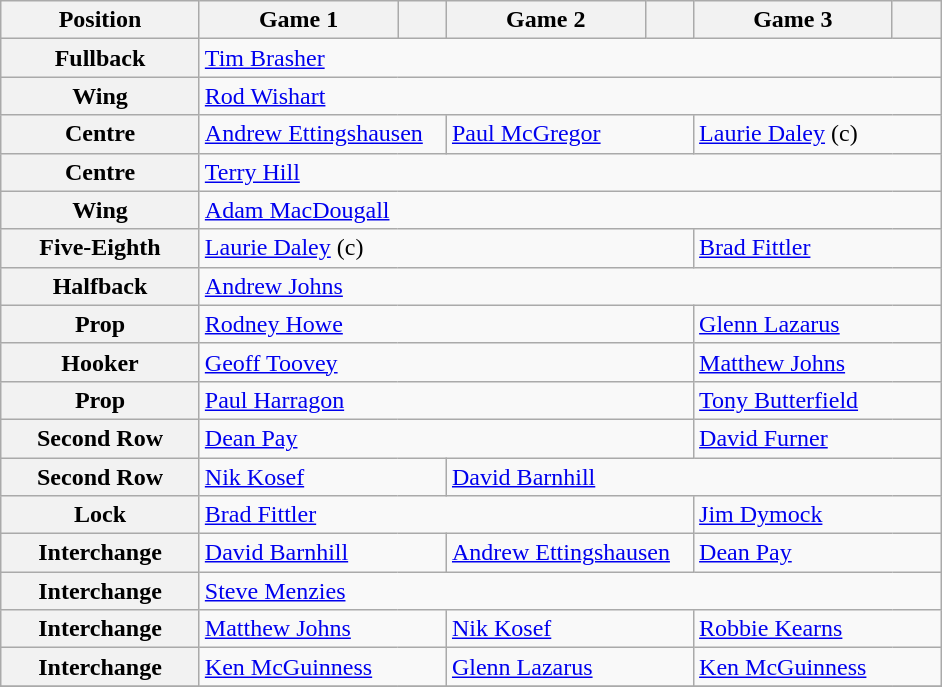<table class="wikitable">
<tr>
<th width="125">Position</th>
<th width="125">Game 1</th>
<th width="25"></th>
<th width="125">Game 2</th>
<th width="25"></th>
<th width="125">Game 3</th>
<th width="25"></th>
</tr>
<tr>
<th>Fullback</th>
<td colspan="6"> <a href='#'>Tim Brasher</a></td>
</tr>
<tr>
<th>Wing</th>
<td colspan="6"> <a href='#'>Rod Wishart</a></td>
</tr>
<tr>
<th>Centre</th>
<td colspan="2"> <a href='#'>Andrew Ettingshausen</a></td>
<td colspan="2"> <a href='#'>Paul McGregor</a></td>
<td colspan="2"> <a href='#'>Laurie Daley</a> (c)</td>
</tr>
<tr>
<th>Centre</th>
<td colspan="6"> <a href='#'>Terry Hill</a></td>
</tr>
<tr>
<th>Wing</th>
<td colspan="6"> <a href='#'>Adam MacDougall</a></td>
</tr>
<tr>
<th>Five-Eighth</th>
<td colspan="4"> <a href='#'>Laurie Daley</a> (c)</td>
<td colspan="2"> <a href='#'>Brad Fittler</a></td>
</tr>
<tr>
<th>Halfback</th>
<td colspan="6"> <a href='#'>Andrew Johns</a></td>
</tr>
<tr>
<th>Prop</th>
<td colspan="4"> <a href='#'>Rodney Howe</a></td>
<td colspan="2"> <a href='#'>Glenn Lazarus</a></td>
</tr>
<tr>
<th>Hooker</th>
<td colspan="4"> <a href='#'>Geoff Toovey</a></td>
<td colspan="2"> <a href='#'>Matthew Johns</a></td>
</tr>
<tr>
<th>Prop</th>
<td colspan="4"> <a href='#'>Paul Harragon</a></td>
<td colspan="2"> <a href='#'>Tony Butterfield</a></td>
</tr>
<tr>
<th>Second Row</th>
<td colspan="4"> <a href='#'>Dean Pay</a></td>
<td colspan="2"> <a href='#'>David Furner</a></td>
</tr>
<tr>
<th>Second Row</th>
<td colspan="2"> <a href='#'>Nik Kosef</a></td>
<td colspan="4"> <a href='#'>David Barnhill</a></td>
</tr>
<tr>
<th>Lock</th>
<td colspan="4"> <a href='#'>Brad Fittler</a></td>
<td colspan="2"> <a href='#'>Jim Dymock</a></td>
</tr>
<tr>
<th>Interchange</th>
<td colspan="2"> <a href='#'>David Barnhill</a></td>
<td colspan="2"> <a href='#'>Andrew Ettingshausen</a></td>
<td colspan="2"> <a href='#'>Dean Pay</a></td>
</tr>
<tr>
<th>Interchange</th>
<td colspan="6"> <a href='#'>Steve Menzies</a></td>
</tr>
<tr>
<th>Interchange</th>
<td colspan="2"> <a href='#'>Matthew Johns</a></td>
<td colspan="2"> <a href='#'>Nik Kosef</a></td>
<td colspan="2"> <a href='#'>Robbie Kearns</a></td>
</tr>
<tr>
<th>Interchange</th>
<td colspan="2"> <a href='#'>Ken McGuinness</a></td>
<td colspan="2"> <a href='#'>Glenn Lazarus</a></td>
<td colspan="2"> <a href='#'>Ken McGuinness</a></td>
</tr>
<tr>
</tr>
</table>
